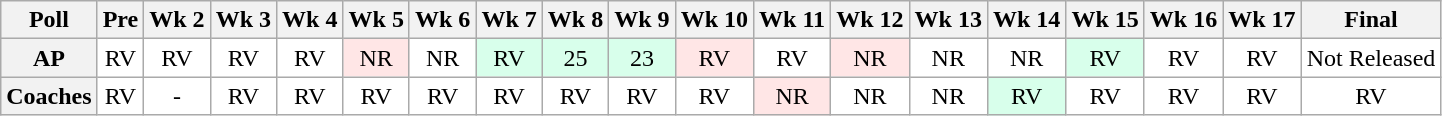<table class="wikitable" style="white-space:nowrap;text-align:center;">
<tr>
<th>Poll</th>
<th>Pre</th>
<th>Wk 2</th>
<th>Wk 3</th>
<th>Wk 4</th>
<th>Wk 5</th>
<th>Wk 6</th>
<th>Wk 7</th>
<th>Wk 8</th>
<th>Wk 9</th>
<th>Wk 10</th>
<th>Wk 11</th>
<th>Wk 12</th>
<th>Wk 13</th>
<th>Wk 14</th>
<th>Wk 15</th>
<th>Wk 16</th>
<th>Wk 17</th>
<th>Final</th>
</tr>
<tr>
<th>AP</th>
<td style="background:#FFF;">RV</td>
<td style="background:#FFF;">RV</td>
<td style="background:#FFF;">RV</td>
<td style="background:#FFF;">RV</td>
<td style="background:#FFE6E6;">NR</td>
<td style="background:#FFF;">NR</td>
<td style="background:#D8FFEB;">RV</td>
<td style="background:#D8FFEB;">25</td>
<td style="background:#D8FFEB;">23</td>
<td style="background:#FFE6E6;">RV</td>
<td style="background:#FFF;">RV</td>
<td style="background:#FFE6E6;">NR</td>
<td style="background:#FFF;">NR</td>
<td style="background:#FFF;">NR</td>
<td style="background:#D8FFEB;">RV</td>
<td style="background:#FFF;">RV</td>
<td style="background:#FFF;">RV</td>
<td style="background:#FFF;">Not Released</td>
</tr>
<tr>
<th>Coaches</th>
<td style="background:#FFF;">RV</td>
<td style="background:#FFF;">-</td>
<td style="background:#FFF;">RV</td>
<td style="background:#FFF;">RV</td>
<td style="background:#FFF;">RV</td>
<td style="background:#FFF;">RV</td>
<td style="background:#FFF;">RV</td>
<td style="background:#FFF;">RV</td>
<td style="background:#FFF;">RV</td>
<td style="background:#FFF;">RV</td>
<td style="background:#FFE6E6;">NR</td>
<td style="background:#FFF;">NR</td>
<td style="background:#FFF;">NR</td>
<td style="background:#D8FFEB;">RV</td>
<td style="background:#FFF;">RV</td>
<td style="background:#FFF;">RV</td>
<td style="background:#FFF;">RV</td>
<td style="background:#FFF;">RV</td>
</tr>
</table>
